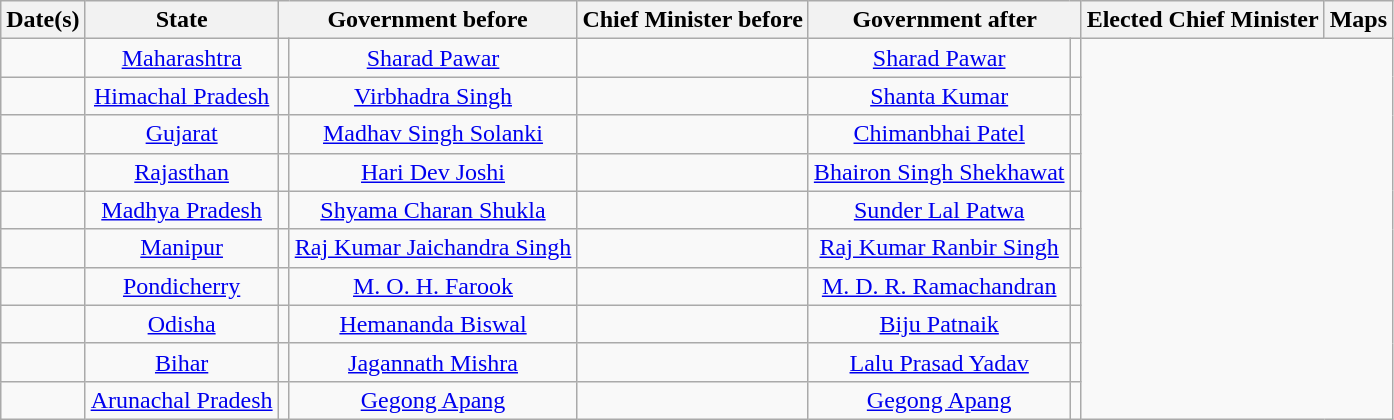<table class="wikitable" style="text-align:center;">
<tr>
<th>Date(s)</th>
<th>State</th>
<th colspan="2">Government before</th>
<th>Chief Minister before</th>
<th colspan="2">Government after</th>
<th>Elected Chief Minister</th>
<th>Maps</th>
</tr>
<tr>
<td></td>
<td><a href='#'>Maharashtra</a></td>
<td></td>
<td><a href='#'>Sharad Pawar</a></td>
<td></td>
<td><a href='#'>Sharad Pawar</a></td>
<td></td>
</tr>
<tr>
<td></td>
<td><a href='#'>Himachal Pradesh</a></td>
<td></td>
<td><a href='#'>Virbhadra Singh</a></td>
<td></td>
<td><a href='#'>Shanta Kumar</a></td>
<td></td>
</tr>
<tr>
<td></td>
<td><a href='#'>Gujarat</a></td>
<td></td>
<td><a href='#'>Madhav Singh Solanki</a></td>
<td></td>
<td><a href='#'>Chimanbhai Patel</a></td>
<td></td>
</tr>
<tr>
<td></td>
<td><a href='#'>Rajasthan</a></td>
<td></td>
<td><a href='#'>Hari Dev Joshi</a></td>
<td></td>
<td><a href='#'>Bhairon Singh Shekhawat</a></td>
<td></td>
</tr>
<tr>
<td></td>
<td><a href='#'>Madhya Pradesh</a></td>
<td></td>
<td><a href='#'>Shyama Charan Shukla</a></td>
<td></td>
<td><a href='#'>Sunder Lal Patwa</a></td>
<td></td>
</tr>
<tr>
<td></td>
<td><a href='#'>Manipur</a></td>
<td></td>
<td><a href='#'>Raj Kumar Jaichandra Singh</a></td>
<td></td>
<td><a href='#'>Raj Kumar Ranbir Singh</a></td>
<td></td>
</tr>
<tr>
<td></td>
<td><a href='#'>Pondicherry</a></td>
<td></td>
<td><a href='#'>M. O. H. Farook</a></td>
<td></td>
<td><a href='#'>M. D. R. Ramachandran</a></td>
<td></td>
</tr>
<tr>
<td></td>
<td><a href='#'>Odisha</a></td>
<td></td>
<td><a href='#'>Hemananda Biswal</a></td>
<td></td>
<td><a href='#'>Biju Patnaik</a></td>
<td></td>
</tr>
<tr>
<td></td>
<td><a href='#'>Bihar</a></td>
<td></td>
<td><a href='#'>Jagannath Mishra</a></td>
<td></td>
<td><a href='#'>Lalu Prasad Yadav</a></td>
<td></td>
</tr>
<tr>
<td></td>
<td><a href='#'>Arunachal Pradesh</a></td>
<td></td>
<td><a href='#'>Gegong Apang</a></td>
<td></td>
<td><a href='#'>Gegong Apang</a></td>
<td></td>
</tr>
</table>
